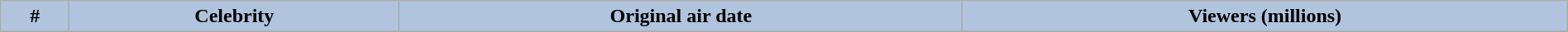<table class="wikitable plainrowheaders sortable" style="width:100%; margin:auto; background:#fff;">
<tr style="background:#b0c4de;">
<th scope="col" style="background:#b0c4de; width:3em;">#</th>
<th scope="col" style="background:#b0c4de;">Celebrity</th>
<th scope="col" style="background:#b0c4de;">Original air date</th>
<th scope="col" style="background:#b0c4de;">Viewers (millions)<br>





</th>
</tr>
</table>
